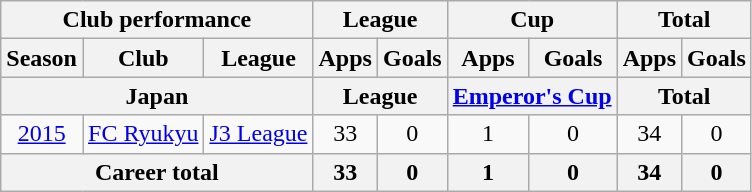<table class="wikitable" style="text-align:center">
<tr>
<th colspan=3>Club performance</th>
<th colspan=2>League</th>
<th colspan=2>Cup</th>
<th colspan=2>Total</th>
</tr>
<tr>
<th>Season</th>
<th>Club</th>
<th>League</th>
<th>Apps</th>
<th>Goals</th>
<th>Apps</th>
<th>Goals</th>
<th>Apps</th>
<th>Goals</th>
</tr>
<tr>
<th colspan=3>Japan</th>
<th colspan=2>League</th>
<th colspan=2><a href='#'>Emperor's Cup</a></th>
<th colspan=2>Total</th>
</tr>
<tr>
<td><a href='#'>2015</a></td>
<td rowspan="1"><a href='#'>FC Ryukyu</a></td>
<td rowspan="1"><a href='#'>J3 League</a></td>
<td>33</td>
<td>0</td>
<td>1</td>
<td>0</td>
<td>34</td>
<td>0</td>
</tr>
<tr>
<th colspan=3>Career total</th>
<th>33</th>
<th>0</th>
<th>1</th>
<th>0</th>
<th>34</th>
<th>0</th>
</tr>
</table>
